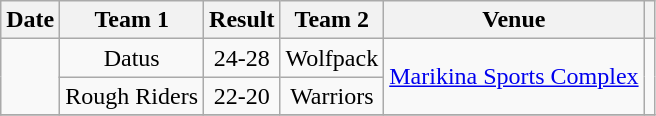<table class="wikitable" style="text-align: center">
<tr>
<th>Date</th>
<th>Team 1</th>
<th>Result</th>
<th>Team 2</th>
<th>Venue</th>
<th></th>
</tr>
<tr>
<td rowspan=2></td>
<td>Datus</td>
<td>24-28</td>
<td>Wolfpack</td>
<td rowspan=2><a href='#'>Marikina Sports Complex</a></td>
<td rowspan=2></td>
</tr>
<tr>
<td>Rough Riders</td>
<td>22-20</td>
<td>Warriors</td>
</tr>
<tr>
</tr>
</table>
